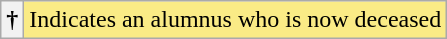<table class="wikitable">
<tr>
<th scope="row" style="text-align:center">†</th>
<td style="background:#FAEB86;">Indicates an alumnus who is now deceased</td>
</tr>
</table>
